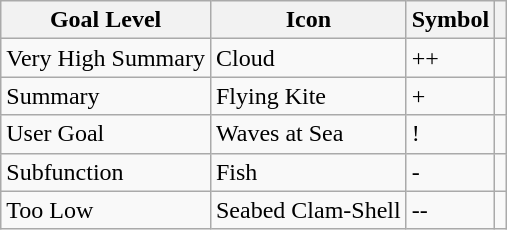<table class="wikitable">
<tr>
<th>Goal Level</th>
<th>Icon</th>
<th>Symbol</th>
<th></th>
</tr>
<tr>
<td>Very High Summary</td>
<td>Cloud</td>
<td>++</td>
<td></td>
</tr>
<tr>
<td>Summary</td>
<td>Flying Kite</td>
<td>+</td>
<td></td>
</tr>
<tr>
<td>User Goal</td>
<td>Waves at Sea</td>
<td>!</td>
<td></td>
</tr>
<tr>
<td>Subfunction</td>
<td>Fish</td>
<td>-</td>
<td></td>
</tr>
<tr>
<td>Too Low</td>
<td>Seabed Clam-Shell</td>
<td>--</td>
<td></td>
</tr>
</table>
